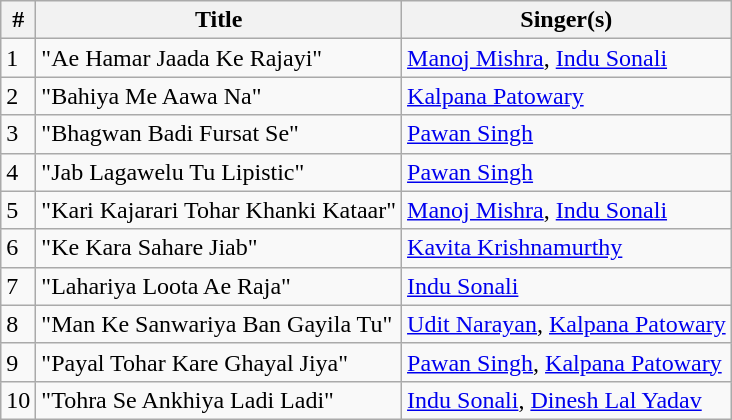<table class="wikitable">
<tr>
<th>#</th>
<th>Title</th>
<th>Singer(s)</th>
</tr>
<tr>
<td>1</td>
<td>"Ae Hamar Jaada Ke Rajayi"</td>
<td><a href='#'>Manoj Mishra</a>, <a href='#'>Indu Sonali</a></td>
</tr>
<tr>
<td>2</td>
<td>"Bahiya Me Aawa Na"</td>
<td><a href='#'>Kalpana Patowary</a></td>
</tr>
<tr>
<td>3</td>
<td>"Bhagwan Badi Fursat Se"</td>
<td><a href='#'>Pawan Singh</a></td>
</tr>
<tr>
<td>4</td>
<td>"Jab Lagawelu Tu Lipistic"</td>
<td><a href='#'>Pawan Singh</a></td>
</tr>
<tr>
<td>5</td>
<td>"Kari Kajarari Tohar Khanki Kataar"</td>
<td><a href='#'>Manoj Mishra</a>, <a href='#'>Indu Sonali</a></td>
</tr>
<tr>
<td>6</td>
<td>"Ke Kara Sahare Jiab"</td>
<td><a href='#'>Kavita Krishnamurthy</a></td>
</tr>
<tr>
<td>7</td>
<td>"Lahariya Loota Ae Raja"</td>
<td><a href='#'>Indu Sonali</a></td>
</tr>
<tr>
<td>8</td>
<td>"Man Ke Sanwariya Ban Gayila Tu"</td>
<td><a href='#'>Udit Narayan</a>, <a href='#'>Kalpana Patowary</a></td>
</tr>
<tr>
<td>9</td>
<td>"Payal Tohar Kare Ghayal Jiya"</td>
<td><a href='#'>Pawan Singh</a>, <a href='#'>Kalpana Patowary</a></td>
</tr>
<tr>
<td>10</td>
<td>"Tohra Se Ankhiya Ladi Ladi"</td>
<td><a href='#'>Indu Sonali</a>, <a href='#'>Dinesh Lal Yadav</a></td>
</tr>
</table>
